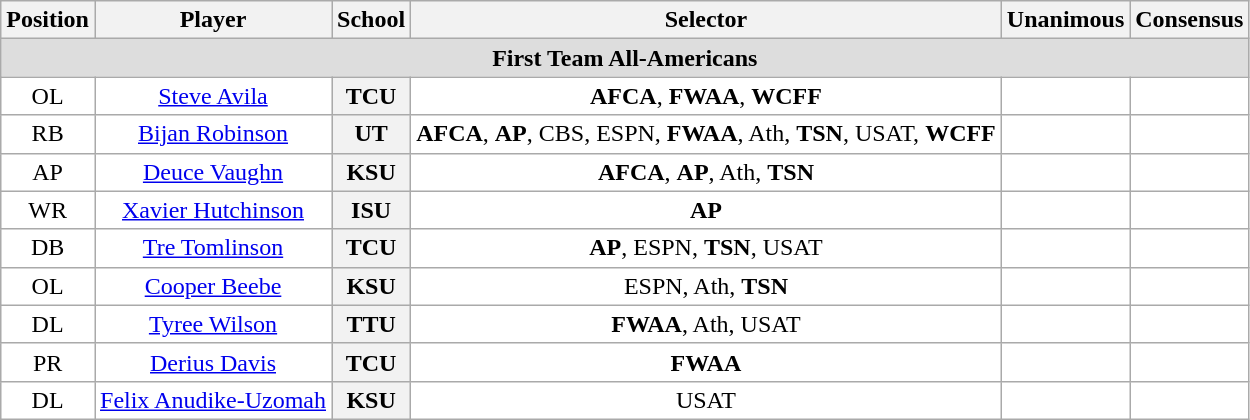<table class="wikitable" border="0">
<tr>
<th>Position</th>
<th>Player</th>
<th>School</th>
<th>Selector</th>
<th>Unanimous</th>
<th>Consensus</th>
</tr>
<tr>
<td colspan="6" style="text-align:center; background:#ddd;"><strong>First Team All-Americans</strong></td>
</tr>
<tr style="text-align:center;">
<td style="background:white">OL</td>
<td style="background:white"><a href='#'>Steve Avila</a></td>
<th>TCU</th>
<td style="background:white"><strong>AFCA</strong>, <strong>FWAA</strong>, <strong>WCFF</strong></td>
<td style="background:white"></td>
<td style="background:white"></td>
</tr>
<tr style="text-align:center;">
<td style="background:white">RB</td>
<td style="background:white"><a href='#'>Bijan Robinson</a></td>
<th>UT</th>
<td style="background:white"><strong>AFCA</strong>, <strong>AP</strong>, CBS, ESPN, <strong>FWAA</strong>, Ath, <strong>TSN</strong>, USAT, <strong>WCFF</strong></td>
<td style="background:white"></td>
<td style="background:white"></td>
</tr>
<tr style="text-align:center;">
<td style="background:white">AP</td>
<td style="background:white"><a href='#'>Deuce Vaughn</a></td>
<th>KSU</th>
<td style="background:white"><strong>AFCA</strong>, <strong>AP</strong>, Ath, <strong>TSN</strong></td>
<td style="background:white"></td>
<td style="background:white"></td>
</tr>
<tr style="text-align:center;">
<td style="background:white">WR</td>
<td style="background:white"><a href='#'>Xavier Hutchinson</a></td>
<th>ISU</th>
<td style="background:white"><strong>AP</strong></td>
<td style="background:white"></td>
<td style="background:white"></td>
</tr>
<tr style="text-align:center;">
<td style="background:white">DB</td>
<td style="background:white"><a href='#'>Tre Tomlinson</a></td>
<th>TCU</th>
<td style="background:white"><strong>AP</strong>, ESPN, <strong>TSN</strong>, USAT</td>
<td style="background:white"></td>
<td style="background:white"></td>
</tr>
<tr style="text-align:center;">
<td style="background:white">OL</td>
<td style="background:white"><a href='#'>Cooper Beebe</a></td>
<th>KSU</th>
<td style="background:white">ESPN, Ath, <strong>TSN</strong></td>
<td style="background:white"></td>
<td style="background:white"></td>
</tr>
<tr style="text-align:center;">
<td style="background:white">DL</td>
<td style="background:white"><a href='#'>Tyree Wilson</a></td>
<th>TTU</th>
<td style="background:white"><strong>FWAA</strong>, Ath, USAT</td>
<td style="background:white"></td>
<td style="background:white"></td>
</tr>
<tr style="text-align:center;">
<td style="background:white">PR</td>
<td style="background:white"><a href='#'>Derius Davis</a></td>
<th>TCU</th>
<td style="background:white"><strong>FWAA</strong></td>
<td style="background:white"></td>
<td style="background:white"></td>
</tr>
<tr style="text-align:center;">
<td style="background:white">DL</td>
<td style="background:white"><a href='#'>Felix Anudike-Uzomah</a></td>
<th>KSU</th>
<td style="background:white">USAT</td>
<td style="background:white"></td>
<td style="background:white"></td>
</tr>
</table>
